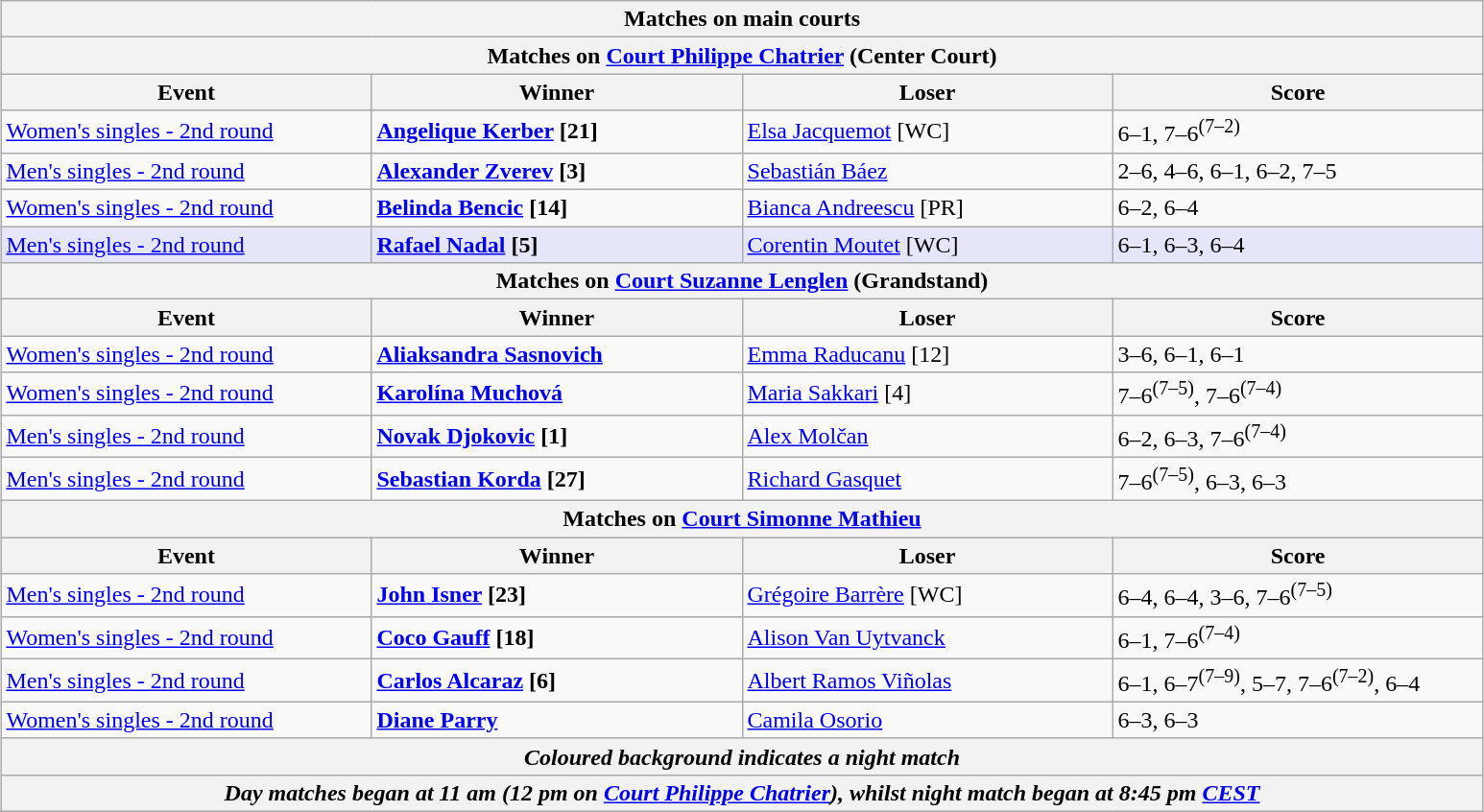<table class="wikitable" style="margin:auto;">
<tr>
<th colspan=4 style=white-space:nowrap>Matches on main courts</th>
</tr>
<tr>
<th colspan=4>Matches on <a href='#'>Court Philippe Chatrier</a> (Center Court)</th>
</tr>
<tr>
<th width=250>Event</th>
<th width=250>Winner</th>
<th width=250>Loser</th>
<th width=250>Score</th>
</tr>
<tr>
<td><a href='#'>Women's singles - 2nd round</a></td>
<td><strong> <a href='#'>Angelique Kerber</a> [21]</strong></td>
<td> <a href='#'>Elsa Jacquemot</a> [WC]</td>
<td>6–1, 7–6<sup>(7–2)</sup></td>
</tr>
<tr>
<td><a href='#'>Men's singles - 2nd round</a></td>
<td><strong> <a href='#'>Alexander Zverev</a> [3]</strong></td>
<td> <a href='#'>Sebastián Báez</a></td>
<td>2–6, 4–6, 6–1, 6–2, 7–5</td>
</tr>
<tr>
<td><a href='#'>Women's singles - 2nd round</a></td>
<td><strong> <a href='#'>Belinda Bencic</a> [14]</strong></td>
<td> <a href='#'>Bianca Andreescu</a> [PR]</td>
<td>6–2, 6–4</td>
</tr>
<tr bgcolor=lavender>
<td><a href='#'>Men's singles - 2nd round</a></td>
<td><strong> <a href='#'>Rafael Nadal</a> [5]</strong></td>
<td> <a href='#'>Corentin Moutet</a> [WC]</td>
<td>6–1, 6–3, 6–4</td>
</tr>
<tr>
<th colspan=4>Matches on <a href='#'>Court Suzanne Lenglen</a> (Grandstand)</th>
</tr>
<tr>
<th width=250>Event</th>
<th width=250>Winner</th>
<th width=250>Loser</th>
<th width=250>Score</th>
</tr>
<tr>
<td><a href='#'>Women's singles - 2nd round</a></td>
<td><strong> <a href='#'>Aliaksandra Sasnovich</a></strong></td>
<td> <a href='#'>Emma Raducanu</a> [12]</td>
<td>3–6, 6–1, 6–1</td>
</tr>
<tr>
<td><a href='#'>Women's singles - 2nd round</a></td>
<td><strong> <a href='#'>Karolína Muchová</a></strong></td>
<td> <a href='#'>Maria Sakkari</a> [4]</td>
<td>7–6<sup>(7–5)</sup>, 7–6<sup>(7–4)</sup></td>
</tr>
<tr>
<td><a href='#'>Men's singles - 2nd round</a></td>
<td><strong> <a href='#'>Novak Djokovic</a> [1]</strong></td>
<td> <a href='#'>Alex Molčan</a></td>
<td>6–2, 6–3, 7–6<sup>(7–4)</sup></td>
</tr>
<tr>
<td><a href='#'>Men's singles - 2nd round</a></td>
<td><strong> <a href='#'>Sebastian Korda</a> [27]</strong></td>
<td> <a href='#'>Richard Gasquet</a></td>
<td>7–6<sup>(7–5)</sup>, 6–3, 6–3</td>
</tr>
<tr>
<th colspan=4>Matches on <a href='#'>Court Simonne Mathieu</a></th>
</tr>
<tr>
<th width=250>Event</th>
<th width=250>Winner</th>
<th width=250>Loser</th>
<th width=250>Score</th>
</tr>
<tr>
<td><a href='#'>Men's singles - 2nd round</a></td>
<td><strong> <a href='#'>John Isner</a> [23]</strong></td>
<td> <a href='#'>Grégoire Barrère</a> [WC]</td>
<td>6–4, 6–4, 3–6, 7–6<sup>(7–5)</sup></td>
</tr>
<tr>
<td><a href='#'>Women's singles - 2nd round</a></td>
<td><strong> <a href='#'>Coco Gauff</a> [18]</strong></td>
<td> <a href='#'>Alison Van Uytvanck</a></td>
<td>6–1, 7–6<sup>(7–4)</sup></td>
</tr>
<tr>
<td><a href='#'>Men's singles - 2nd round</a></td>
<td><strong> <a href='#'>Carlos Alcaraz</a> [6]</strong></td>
<td> <a href='#'>Albert Ramos Viñolas</a></td>
<td>6–1, 6–7<sup>(7–9)</sup>, 5–7, 7–6<sup>(7–2)</sup>, 6–4</td>
</tr>
<tr>
<td><a href='#'>Women's singles - 2nd round</a></td>
<td><strong> <a href='#'>Diane Parry</a></strong></td>
<td> <a href='#'>Camila Osorio</a></td>
<td>6–3, 6–3</td>
</tr>
<tr>
<th colspan=4><em>Coloured background indicates a night match</em></th>
</tr>
<tr>
<th colspan=4><em>Day matches began at 11 am (12 pm on <a href='#'>Court Philippe Chatrier</a>), whilst night match began at 8:45 pm <a href='#'>CEST</a></em></th>
</tr>
</table>
